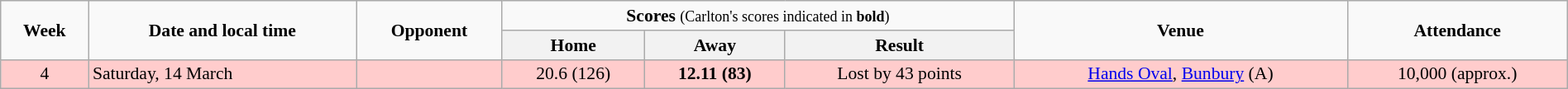<table class="wikitable" style="font-size:90%; text-align:center; width: 100%; margin-left: auto; margin-right: auto;">
<tr>
<td rowspan=2><strong>Week</strong></td>
<td rowspan=2><strong>Date and local time</strong></td>
<td rowspan=2><strong>Opponent</strong></td>
<td colspan=3><strong>Scores</strong> <small>(Carlton's scores indicated in <strong>bold</strong>)</small></td>
<td rowspan=2><strong>Venue</strong></td>
<td rowspan=2><strong>Attendance</strong></td>
</tr>
<tr>
<th>Home</th>
<th>Away</th>
<th>Result</th>
</tr>
<tr style="background:#fcc;">
<td>4</td>
<td align=left>Saturday, 14 March</td>
<td align=left></td>
<td>20.6 (126)</td>
<td><strong>12.11 (83)</strong></td>
<td>Lost by 43 points </td>
<td><a href='#'>Hands Oval</a>, <a href='#'>Bunbury</a> (A)</td>
<td>10,000 (approx.)</td>
</tr>
</table>
